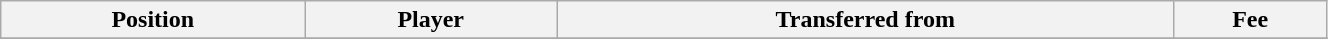<table class="wikitable sortable" style="width:70%; text-align:center; font-size:100%; text-align:left;">
<tr>
<th>Position</th>
<th>Player</th>
<th>Transferred from</th>
<th>Fee</th>
</tr>
<tr>
</tr>
</table>
